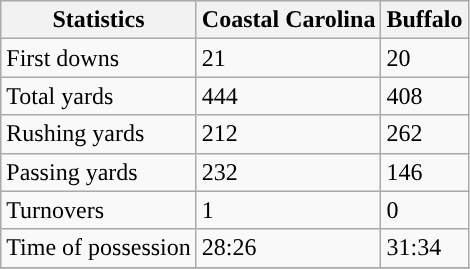<table class="wikitable">
<tr>
<th>Statistics</th>
<th>Coastal Carolina</th>
<th>Buffalo</th>
</tr>
<tr>
<td>First downs</td>
<td>21</td>
<td>20</td>
</tr>
<tr>
<td>Total yards</td>
<td>444</td>
<td>408</td>
</tr>
<tr>
<td>Rushing yards</td>
<td>212</td>
<td>262</td>
</tr>
<tr>
<td>Passing yards</td>
<td>232</td>
<td>146</td>
</tr>
<tr>
<td>Turnovers</td>
<td>1</td>
<td>0</td>
</tr>
<tr>
<td>Time of possession</td>
<td>28:26</td>
<td>31:34</td>
</tr>
<tr>
</tr>
</table>
